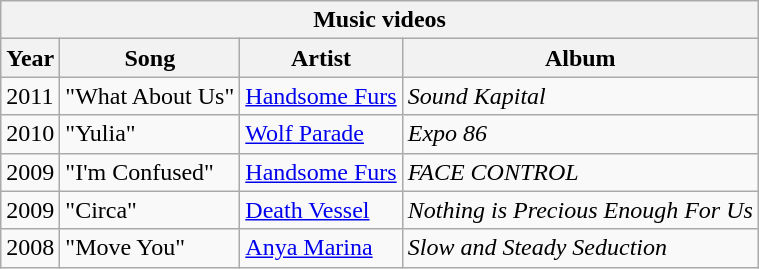<table class="wikitable">
<tr>
<th colspan="4">Music videos</th>
</tr>
<tr>
<th>Year</th>
<th>Song</th>
<th>Artist</th>
<th>Album</th>
</tr>
<tr>
<td>2011</td>
<td>"What About Us"</td>
<td><a href='#'>Handsome Furs</a></td>
<td><em>Sound Kapital</em></td>
</tr>
<tr>
<td>2010</td>
<td>"Yulia"</td>
<td><a href='#'>Wolf Parade</a></td>
<td><em>Expo 86</em></td>
</tr>
<tr>
<td>2009</td>
<td>"I'm Confused"</td>
<td><a href='#'>Handsome Furs</a></td>
<td><em>FACE CONTROL</em></td>
</tr>
<tr>
<td>2009</td>
<td>"Circa"</td>
<td><a href='#'>Death Vessel</a></td>
<td><em>Nothing is Precious Enough For Us</em></td>
</tr>
<tr>
<td>2008</td>
<td>"Move You"</td>
<td><a href='#'>Anya Marina</a></td>
<td><em>Slow and Steady Seduction</em></td>
</tr>
</table>
